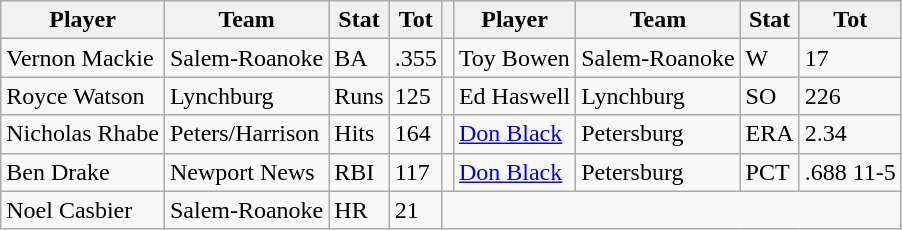<table class="wikitable">
<tr>
<th>Player</th>
<th>Team</th>
<th>Stat</th>
<th>Tot</th>
<th></th>
<th>Player</th>
<th>Team</th>
<th>Stat</th>
<th>Tot</th>
</tr>
<tr>
<td>Vernon Mackie</td>
<td>Salem-Roanoke</td>
<td>BA</td>
<td>.355</td>
<td></td>
<td>Toy Bowen</td>
<td>Salem-Roanoke</td>
<td>W</td>
<td>17</td>
</tr>
<tr>
<td>Royce Watson</td>
<td>Lynchburg</td>
<td>Runs</td>
<td>125</td>
<td></td>
<td>Ed Haswell</td>
<td>Lynchburg</td>
<td>SO</td>
<td>226</td>
</tr>
<tr>
<td>Nicholas Rhabe</td>
<td>Peters/Harrison</td>
<td>Hits</td>
<td>164</td>
<td></td>
<td><a href='#'>Don Black</a></td>
<td>Petersburg</td>
<td>ERA</td>
<td>2.34</td>
</tr>
<tr>
<td>Ben Drake</td>
<td>Newport News</td>
<td>RBI</td>
<td>117</td>
<td></td>
<td><a href='#'>Don Black</a></td>
<td>Petersburg</td>
<td>PCT</td>
<td>.688 11-5</td>
</tr>
<tr>
<td>Noel Casbier</td>
<td>Salem-Roanoke</td>
<td>HR</td>
<td>21</td>
</tr>
</table>
